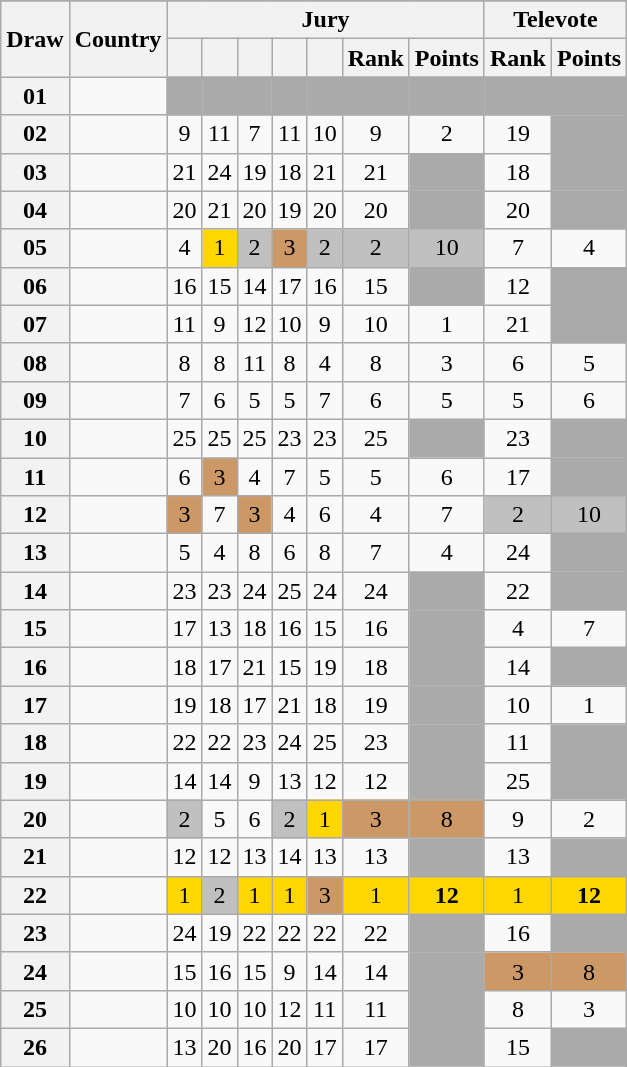<table class="sortable wikitable collapsible plainrowheaders" style="text-align:center;">
<tr>
</tr>
<tr>
<th scope="col" rowspan="2">Draw</th>
<th scope="col" rowspan="2">Country</th>
<th scope="col" colspan="7">Jury</th>
<th scope="col" colspan="2">Televote</th>
</tr>
<tr>
<th scope="col"><small></small></th>
<th scope="col"><small></small></th>
<th scope="col"><small></small></th>
<th scope="col"><small></small></th>
<th scope="col"><small></small></th>
<th scope="col">Rank</th>
<th scope="col">Points</th>
<th scope="col">Rank</th>
<th scope="col">Points</th>
</tr>
<tr class="sortbottom">
<th scope="row" style="text-align:center;">01</th>
<td style="text-align:left;"></td>
<td style="background:#AAAAAA;"></td>
<td style="background:#AAAAAA;"></td>
<td style="background:#AAAAAA;"></td>
<td style="background:#AAAAAA;"></td>
<td style="background:#AAAAAA;"></td>
<td style="background:#AAAAAA;"></td>
<td style="background:#AAAAAA;"></td>
<td style="background:#AAAAAA;"></td>
<td style="background:#AAAAAA;"></td>
</tr>
<tr>
<th scope="row" style="text-align:center;">02</th>
<td style="text-align:left;"></td>
<td>9</td>
<td>11</td>
<td>7</td>
<td>11</td>
<td>10</td>
<td>9</td>
<td>2</td>
<td>19</td>
<td style="background:#AAAAAA;"></td>
</tr>
<tr>
<th scope="row" style="text-align:center;">03</th>
<td style="text-align:left;"></td>
<td>21</td>
<td>24</td>
<td>19</td>
<td>18</td>
<td>21</td>
<td>21</td>
<td style="background:#AAAAAA;"></td>
<td>18</td>
<td style="background:#AAAAAA;"></td>
</tr>
<tr>
<th scope="row" style="text-align:center;">04</th>
<td style="text-align:left;"></td>
<td>20</td>
<td>21</td>
<td>20</td>
<td>19</td>
<td>20</td>
<td>20</td>
<td style="background:#AAAAAA;"></td>
<td>20</td>
<td style="background:#AAAAAA;"></td>
</tr>
<tr>
<th scope="row" style="text-align:center;">05</th>
<td style="text-align:left;"></td>
<td>4</td>
<td style="background:gold;">1</td>
<td style="background:silver;">2</td>
<td style="background:#CC9966;">3</td>
<td style="background:silver;">2</td>
<td style="background:silver;">2</td>
<td style="background:silver;">10</td>
<td>7</td>
<td>4</td>
</tr>
<tr>
<th scope="row" style="text-align:center;">06</th>
<td style="text-align:left;"></td>
<td>16</td>
<td>15</td>
<td>14</td>
<td>17</td>
<td>16</td>
<td>15</td>
<td style="background:#AAAAAA;"></td>
<td>12</td>
<td style="background:#AAAAAA;"></td>
</tr>
<tr>
<th scope="row" style="text-align:center;">07</th>
<td style="text-align:left;"></td>
<td>11</td>
<td>9</td>
<td>12</td>
<td>10</td>
<td>9</td>
<td>10</td>
<td>1</td>
<td>21</td>
<td style="background:#AAAAAA;"></td>
</tr>
<tr>
<th scope="row" style="text-align:center;">08</th>
<td style="text-align:left;"></td>
<td>8</td>
<td>8</td>
<td>11</td>
<td>8</td>
<td>4</td>
<td>8</td>
<td>3</td>
<td>6</td>
<td>5</td>
</tr>
<tr>
<th scope="row" style="text-align:center;">09</th>
<td style="text-align:left;"></td>
<td>7</td>
<td>6</td>
<td>5</td>
<td>5</td>
<td>7</td>
<td>6</td>
<td>5</td>
<td>5</td>
<td>6</td>
</tr>
<tr>
<th scope="row" style="text-align:center;">10</th>
<td style="text-align:left;"></td>
<td>25</td>
<td>25</td>
<td>25</td>
<td>23</td>
<td>23</td>
<td>25</td>
<td style="background:#AAAAAA;"></td>
<td>23</td>
<td style="background:#AAAAAA;"></td>
</tr>
<tr>
<th scope="row" style="text-align:center;">11</th>
<td style="text-align:left;"></td>
<td>6</td>
<td style="background:#CC9966;">3</td>
<td>4</td>
<td>7</td>
<td>5</td>
<td>5</td>
<td>6</td>
<td>17</td>
<td style="background:#AAAAAA;"></td>
</tr>
<tr>
<th scope="row" style="text-align:center;">12</th>
<td style="text-align:left;"></td>
<td style="background:#CC9966;">3</td>
<td>7</td>
<td style="background:#CC9966;">3</td>
<td>4</td>
<td>6</td>
<td>4</td>
<td>7</td>
<td style="background:silver;">2</td>
<td style="background:silver;">10</td>
</tr>
<tr>
<th scope="row" style="text-align:center;">13</th>
<td style="text-align:left;"></td>
<td>5</td>
<td>4</td>
<td>8</td>
<td>6</td>
<td>8</td>
<td>7</td>
<td>4</td>
<td>24</td>
<td style="background:#AAAAAA;"></td>
</tr>
<tr>
<th scope="row" style="text-align:center;">14</th>
<td style="text-align:left;"></td>
<td>23</td>
<td>23</td>
<td>24</td>
<td>25</td>
<td>24</td>
<td>24</td>
<td style="background:#AAAAAA;"></td>
<td>22</td>
<td style="background:#AAAAAA;"></td>
</tr>
<tr>
<th scope="row" style="text-align:center;">15</th>
<td style="text-align:left;"></td>
<td>17</td>
<td>13</td>
<td>18</td>
<td>16</td>
<td>15</td>
<td>16</td>
<td style="background:#AAAAAA;"></td>
<td>4</td>
<td>7</td>
</tr>
<tr>
<th scope="row" style="text-align:center;">16</th>
<td style="text-align:left;"></td>
<td>18</td>
<td>17</td>
<td>21</td>
<td>15</td>
<td>19</td>
<td>18</td>
<td style="background:#AAAAAA;"></td>
<td>14</td>
<td style="background:#AAAAAA;"></td>
</tr>
<tr>
<th scope="row" style="text-align:center;">17</th>
<td style="text-align:left;"></td>
<td>19</td>
<td>18</td>
<td>17</td>
<td>21</td>
<td>18</td>
<td>19</td>
<td style="background:#AAAAAA;"></td>
<td>10</td>
<td>1</td>
</tr>
<tr>
<th scope="row" style="text-align:center;">18</th>
<td style="text-align:left;"></td>
<td>22</td>
<td>22</td>
<td>23</td>
<td>24</td>
<td>25</td>
<td>23</td>
<td style="background:#AAAAAA;"></td>
<td>11</td>
<td style="background:#AAAAAA;"></td>
</tr>
<tr>
<th scope="row" style="text-align:center;">19</th>
<td style="text-align:left;"></td>
<td>14</td>
<td>14</td>
<td>9</td>
<td>13</td>
<td>12</td>
<td>12</td>
<td style="background:#AAAAAA;"></td>
<td>25</td>
<td style="background:#AAAAAA;"></td>
</tr>
<tr>
<th scope="row" style="text-align:center;">20</th>
<td style="text-align:left;"></td>
<td style="background:silver;">2</td>
<td>5</td>
<td>6</td>
<td style="background:silver;">2</td>
<td style="background:gold;">1</td>
<td style="background:#CC9966;">3</td>
<td style="background:#CC9966;">8</td>
<td>9</td>
<td>2</td>
</tr>
<tr>
<th scope="row" style="text-align:center;">21</th>
<td style="text-align:left;"></td>
<td>12</td>
<td>12</td>
<td>13</td>
<td>14</td>
<td>13</td>
<td>13</td>
<td style="background:#AAAAAA;"></td>
<td>13</td>
<td style="background:#AAAAAA;"></td>
</tr>
<tr>
<th scope="row" style="text-align:center;">22</th>
<td style="text-align:left;"></td>
<td style="background:gold;">1</td>
<td style="background:silver;">2</td>
<td style="background:gold;">1</td>
<td style="background:gold;">1</td>
<td style="background:#CC9966;">3</td>
<td style="background:gold;">1</td>
<td style="background:gold;"><strong>12</strong></td>
<td style="background:gold;">1</td>
<td style="background:gold;"><strong>12</strong></td>
</tr>
<tr>
<th scope="row" style="text-align:center;">23</th>
<td style="text-align:left;"></td>
<td>24</td>
<td>19</td>
<td>22</td>
<td>22</td>
<td>22</td>
<td>22</td>
<td style="background:#AAAAAA;"></td>
<td>16</td>
<td style="background:#AAAAAA;"></td>
</tr>
<tr>
<th scope="row" style="text-align:center;">24</th>
<td style="text-align:left;"></td>
<td>15</td>
<td>16</td>
<td>15</td>
<td>9</td>
<td>14</td>
<td>14</td>
<td style="background:#AAAAAA;"></td>
<td style="background:#CC9966;">3</td>
<td style="background:#CC9966;">8</td>
</tr>
<tr>
<th scope="row" style="text-align:center;">25</th>
<td style="text-align:left;"></td>
<td>10</td>
<td>10</td>
<td>10</td>
<td>12</td>
<td>11</td>
<td>11</td>
<td style="background:#AAAAAA;"></td>
<td>8</td>
<td>3</td>
</tr>
<tr>
<th scope="row" style="text-align:center;">26</th>
<td style="text-align:left;"></td>
<td>13</td>
<td>20</td>
<td>16</td>
<td>20</td>
<td>17</td>
<td>17</td>
<td style="background:#AAAAAA;"></td>
<td>15</td>
<td style="background:#AAAAAA;"></td>
</tr>
</table>
